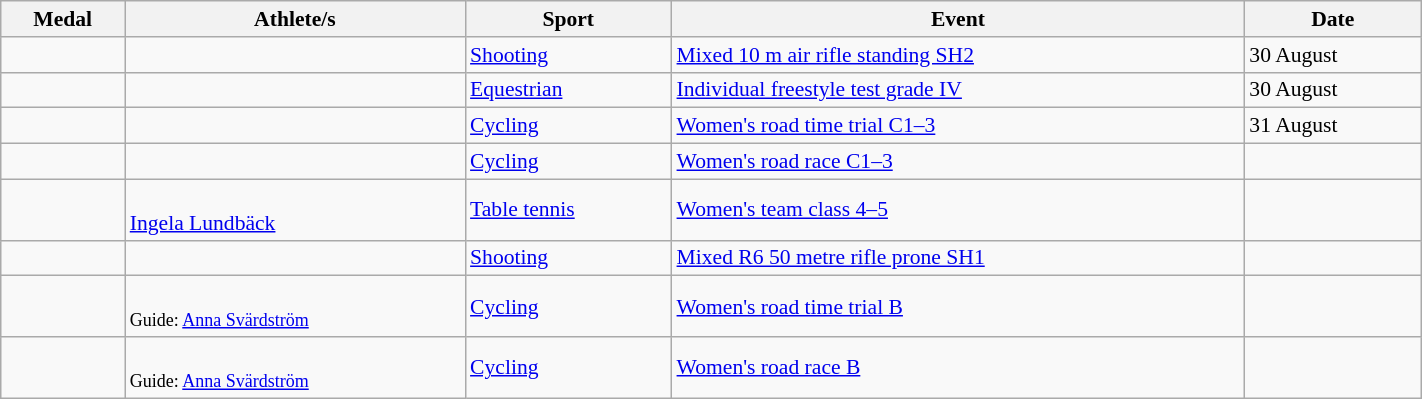<table class="wikitable sortable" width=75% style="font-size:90%; text-align:left;">
<tr>
<th>Medal</th>
<th>Athlete/s</th>
<th>Sport</th>
<th>Event</th>
<th>Date</th>
</tr>
<tr>
<td></td>
<td></td>
<td><a href='#'>Shooting</a></td>
<td><a href='#'>Mixed 10 m air rifle standing SH2</a></td>
<td>30 August</td>
</tr>
<tr>
<td></td>
<td></td>
<td><a href='#'>Equestrian</a></td>
<td><a href='#'>Individual freestyle test grade IV</a></td>
<td>30 August</td>
</tr>
<tr>
<td></td>
<td></td>
<td><a href='#'>Cycling</a></td>
<td><a href='#'>Women's road time trial C1–3</a></td>
<td>31 August</td>
</tr>
<tr>
<td></td>
<td></td>
<td><a href='#'>Cycling</a></td>
<td><a href='#'>Women's road race C1–3</a></td>
<td></td>
</tr>
<tr>
<td></td>
<td><br><a href='#'>Ingela Lundbäck</a></td>
<td><a href='#'>Table tennis</a></td>
<td><a href='#'>Women's team class 4–5</a></td>
<td></td>
</tr>
<tr>
<td></td>
<td></td>
<td><a href='#'>Shooting</a></td>
<td><a href='#'>Mixed R6 50 metre rifle prone SH1</a></td>
<td></td>
</tr>
<tr>
<td></td>
<td><br><small>Guide: <a href='#'>Anna Svärdström</a></small></td>
<td><a href='#'>Cycling</a></td>
<td><a href='#'>Women's road time trial B</a></td>
<td></td>
</tr>
<tr>
<td></td>
<td><br><small>Guide: <a href='#'>Anna Svärdström</a></small></td>
<td><a href='#'>Cycling</a></td>
<td><a href='#'>Women's road race B</a></td>
<td></td>
</tr>
</table>
